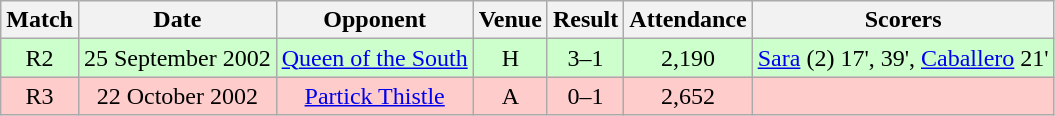<table class="wikitable" style="font-size:100%; text-align:center">
<tr>
<th>Match</th>
<th>Date</th>
<th>Opponent</th>
<th>Venue</th>
<th>Result</th>
<th>Attendance</th>
<th>Scorers</th>
</tr>
<tr style="background: #CCFFCC;">
<td>R2</td>
<td>25 September 2002</td>
<td><a href='#'>Queen of the South</a></td>
<td>H</td>
<td>3–1</td>
<td>2,190</td>
<td><a href='#'>Sara</a> (2) 17', 39', <a href='#'>Caballero</a> 21'</td>
</tr>
<tr style="background: #FFCCCC;">
<td>R3</td>
<td>22 October 2002</td>
<td><a href='#'>Partick Thistle</a></td>
<td>A</td>
<td>0–1</td>
<td>2,652</td>
<td></td>
</tr>
</table>
